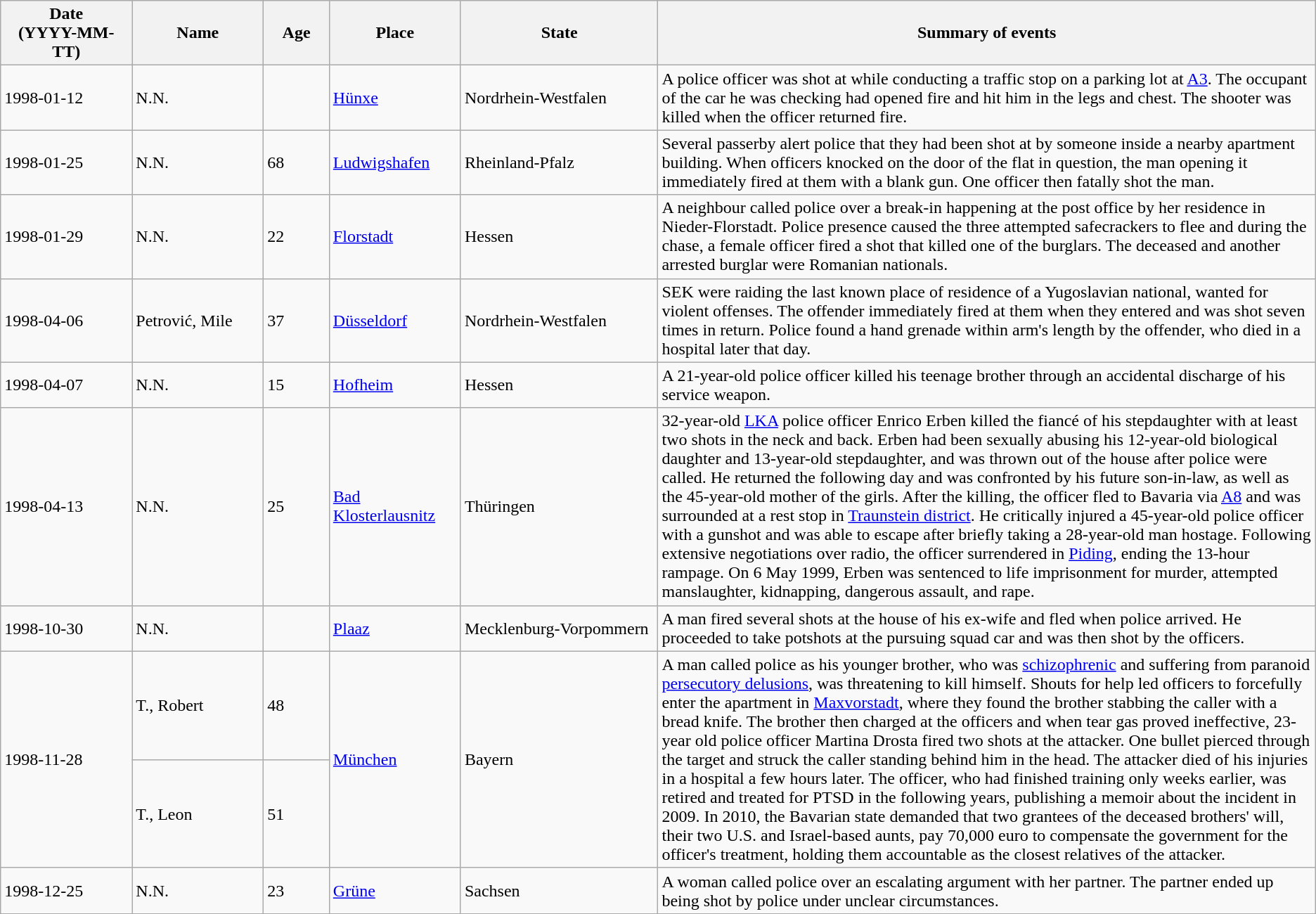<table class="wikitable sortable static-row-numbers static-row-header-text">
<tr>
<th style="width:10%;">Date<br>(YYYY-MM-TT)</th>
<th style="width:10%;">Name</th>
<th style="width:5%;">Age</th>
<th style="width:10%;">Place</th>
<th style="width:15%;">State</th>
<th style="width:50%;">Summary of events</th>
</tr>
<tr>
<td>1998-01-12</td>
<td>N.N.</td>
<td></td>
<td><a href='#'>Hünxe</a></td>
<td>Nordrhein-Westfalen</td>
<td>A police officer was shot at while conducting a traffic stop on a parking lot at <a href='#'>A3</a>. The occupant of the car he was checking had opened fire and hit him in the legs and chest. The shooter was killed when the officer returned fire.</td>
</tr>
<tr>
<td>1998-01-25</td>
<td>N.N.</td>
<td>68</td>
<td><a href='#'>Ludwigshafen</a></td>
<td>Rheinland-Pfalz</td>
<td>Several passerby alert police that they had been shot at by someone inside a nearby apartment building. When officers knocked on the door of the flat in question, the man opening it immediately fired at them with a blank gun. One officer then fatally shot the man.</td>
</tr>
<tr>
<td>1998-01-29</td>
<td>N.N.</td>
<td>22</td>
<td><a href='#'>Florstadt</a></td>
<td>Hessen</td>
<td>A neighbour called police over a break-in happening at the post office by her residence in Nieder-Florstadt. Police presence caused the three attempted safecrackers to flee and during the chase, a female officer fired a shot that killed one of the burglars. The deceased and another arrested burglar were Romanian nationals.</td>
</tr>
<tr>
<td>1998-04-06</td>
<td>Petrović, Mile</td>
<td>37</td>
<td><a href='#'>Düsseldorf</a></td>
<td>Nordrhein-Westfalen</td>
<td>SEK were raiding the last known place of residence of a Yugoslavian national, wanted for violent offenses. The offender immediately fired at them when they entered and was shot seven times in return. Police found a hand grenade within arm's length by the offender, who died in a hospital later that day.</td>
</tr>
<tr>
<td>1998-04-07</td>
<td>N.N.</td>
<td>15</td>
<td><a href='#'>Hofheim</a></td>
<td>Hessen</td>
<td>A 21-year-old police officer killed his teenage brother through an accidental discharge of his service weapon.</td>
</tr>
<tr>
<td>1998-04-13</td>
<td>N.N.</td>
<td>25</td>
<td><a href='#'>Bad Klosterlausnitz</a></td>
<td>Thüringen</td>
<td>32-year-old <a href='#'>LKA</a> police officer Enrico Erben killed the fiancé of his stepdaughter with at least two shots in the neck and back. Erben had been sexually abusing his 12-year-old biological daughter and 13-year-old stepdaughter, and was thrown out of the house after police were called. He returned the following day and was confronted by his future son-in-law, as well as the 45-year-old mother of the girls. After the killing, the officer fled to Bavaria via <a href='#'>A8</a> and was surrounded at a rest stop in <a href='#'>Traunstein district</a>. He critically injured a 45-year-old police officer with a gunshot and was able to escape after briefly taking a 28-year-old man hostage. Following extensive negotiations over radio, the officer surrendered in <a href='#'>Piding</a>, ending the 13-hour rampage. On 6 May 1999, Erben was sentenced to life imprisonment for murder, attempted manslaughter, kidnapping, dangerous assault, and rape.</td>
</tr>
<tr>
<td>1998-10-30</td>
<td>N.N.</td>
<td></td>
<td><a href='#'>Plaaz</a></td>
<td>Mecklenburg-Vorpommern</td>
<td>A man fired several shots at the house of his ex-wife and fled when police arrived. He proceeded to take potshots at the pursuing squad car and was then shot by the officers.</td>
</tr>
<tr>
<td rowspan=2>1998-11-28</td>
<td>T., Robert</td>
<td>48</td>
<td rowspan=2><a href='#'>München</a></td>
<td rowspan=2>Bayern</td>
<td rowspan=2>A man called police as his younger brother, who was <a href='#'>schizophrenic</a> and suffering from paranoid <a href='#'>persecutory delusions</a>, was threatening to kill himself. Shouts for help led officers to forcefully enter the apartment in <a href='#'>Maxvorstadt</a>, where they found the brother stabbing the caller with a bread knife. The brother then charged at the officers and when tear gas proved ineffective, 23-year old police officer Martina Drosta fired two shots at the attacker. One bullet pierced through the target and struck the caller standing behind him in the head. The attacker died of his injuries in a hospital a few hours later. The officer, who had finished training only weeks earlier, was retired and treated for PTSD in the following years, publishing a memoir about the incident in 2009. In 2010, the Bavarian state demanded that two grantees of the deceased brothers' will, their two U.S. and Israel-based aunts, pay 70,000 euro to compensate the government for the officer's treatment, holding them accountable as the closest relatives of the attacker.</td>
</tr>
<tr>
<td>T., Leon</td>
<td>51</td>
</tr>
<tr>
<td>1998-12-25</td>
<td>N.N.</td>
<td>23</td>
<td><a href='#'>Grüne</a></td>
<td>Sachsen</td>
<td>A woman called police over an escalating argument with her partner. The partner ended up being shot by police under unclear circumstances.</td>
</tr>
</table>
